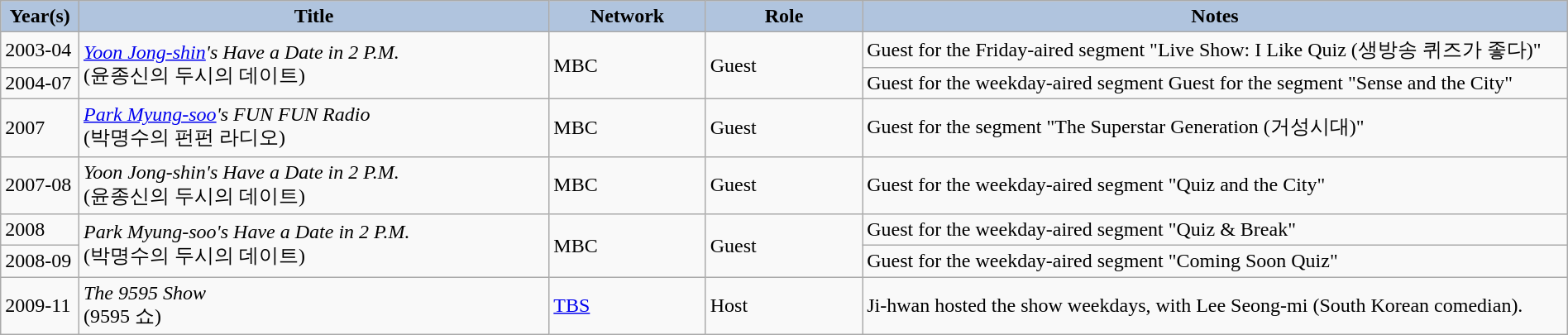<table class="wikitable"  style="width:100%">
<tr>
<th style="background:#b0c4de; width:5%;">Year(s)</th>
<th style="background:#b0c4de; width:30%;">Title</th>
<th style="background:#b0c4de; width:10%;">Network</th>
<th style="background:#b0c4de; width:10%;">Role</th>
<th style="background:#b0c4de; width:45%;">Notes</th>
</tr>
<tr>
<td>2003-04</td>
<td rowspan="2"><em><a href='#'>Yoon Jong-shin</a>'s Have a Date in 2 P.M.</em><br>(윤종신의 두시의 데이트)</td>
<td rowspan="2">MBC</td>
<td rowspan="2">Guest</td>
<td>Guest for the Friday-aired segment "Live Show: I Like Quiz (생방송 퀴즈가 좋다)"</td>
</tr>
<tr>
<td>2004-07</td>
<td>Guest for the weekday-aired segment Guest for the segment "Sense and the City"</td>
</tr>
<tr>
<td>2007</td>
<td><em><a href='#'>Park Myung-soo</a>'s FUN FUN Radio</em><br>(박명수의 펀펀 라디오)</td>
<td>MBC</td>
<td>Guest</td>
<td>Guest for the segment "The Superstar Generation (거성시대)"</td>
</tr>
<tr>
<td>2007-08</td>
<td><em>Yoon Jong-shin's Have a Date in 2 P.M.</em><br>(윤종신의 두시의 데이트)</td>
<td>MBC</td>
<td>Guest</td>
<td>Guest for the weekday-aired segment "Quiz and the City"</td>
</tr>
<tr>
<td>2008</td>
<td rowspan="2"><em>Park Myung-soo's Have a Date in 2 P.M.</em><br>(박명수의 두시의 데이트)</td>
<td rowspan="2">MBC</td>
<td rowspan="2">Guest</td>
<td>Guest for the weekday-aired segment "Quiz & Break"</td>
</tr>
<tr>
<td>2008-09</td>
<td>Guest for the weekday-aired segment "Coming Soon Quiz"</td>
</tr>
<tr>
<td>2009-11</td>
<td><em>The 9595 Show</em><br>(9595 쇼)</td>
<td><a href='#'>TBS</a></td>
<td>Host</td>
<td>Ji-hwan hosted the show weekdays, with Lee Seong-mi (South Korean comedian).</td>
</tr>
</table>
